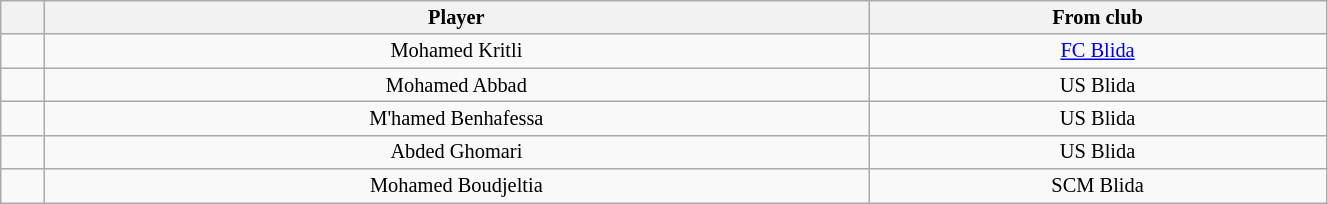<table class="wikitable sortable" style="width:70%; text-align:center; font-size:85%; text-align:centre;">
<tr>
<th></th>
<th>Player</th>
<th>From club</th>
</tr>
<tr>
<td></td>
<td>Mohamed Kritli</td>
<td><a href='#'>FC Blida</a></td>
</tr>
<tr>
<td></td>
<td>Mohamed Abbad</td>
<td>US Blida</td>
</tr>
<tr>
<td></td>
<td>M'hamed Benhafessa</td>
<td>US Blida</td>
</tr>
<tr>
<td></td>
<td>Abded Ghomari</td>
<td>US Blida</td>
</tr>
<tr>
<td></td>
<td>Mohamed Boudjeltia</td>
<td>SCM Blida</td>
</tr>
</table>
